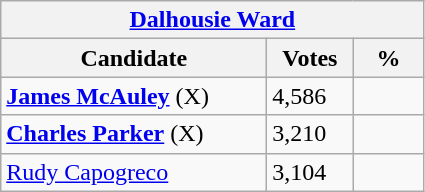<table class="wikitable">
<tr>
<th colspan="3"><a href='#'>Dalhousie Ward</a></th>
</tr>
<tr>
<th style="width: 170px">Candidate</th>
<th style="width: 50px">Votes</th>
<th style="width: 40px">%</th>
</tr>
<tr>
<td><strong><a href='#'>James McAuley</a></strong> (X)</td>
<td>4,586</td>
<td></td>
</tr>
<tr>
<td><strong><a href='#'>Charles Parker</a></strong> (X)</td>
<td>3,210</td>
<td></td>
</tr>
<tr>
<td><a href='#'>Rudy Capogreco</a></td>
<td>3,104</td>
<td></td>
</tr>
</table>
